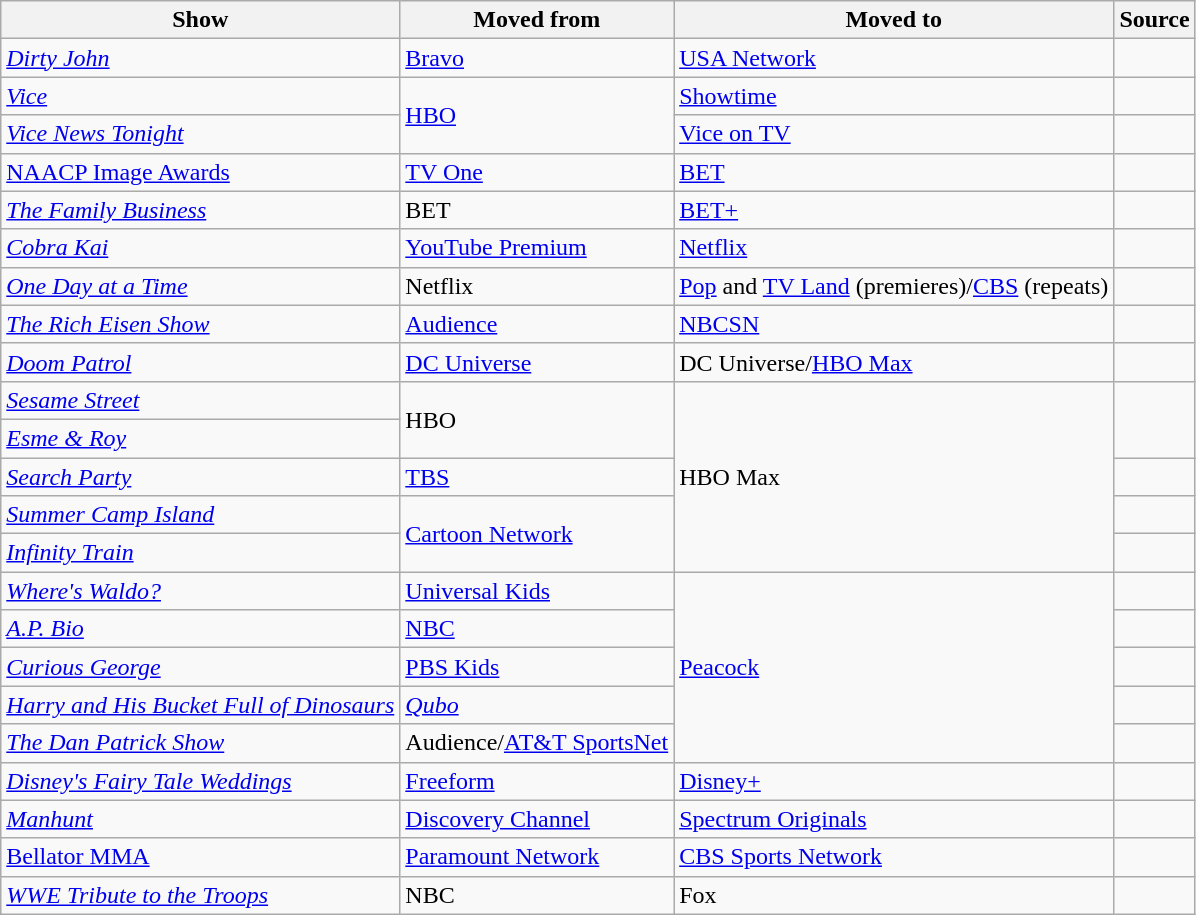<table class= "wikitable sortable">
<tr>
<th>Show</th>
<th>Moved from</th>
<th>Moved to</th>
<th>Source</th>
</tr>
<tr>
<td><em><a href='#'>Dirty John</a></em></td>
<td><a href='#'>Bravo</a></td>
<td><a href='#'>USA Network</a></td>
<td></td>
</tr>
<tr>
<td><em><a href='#'>Vice</a></em></td>
<td rowspan=2><a href='#'>HBO</a></td>
<td><a href='#'>Showtime</a></td>
<td></td>
</tr>
<tr>
<td><em><a href='#'>Vice News Tonight</a></em></td>
<td><a href='#'>Vice on TV</a></td>
<td></td>
</tr>
<tr>
<td><a href='#'>NAACP Image Awards</a></td>
<td><a href='#'>TV One</a></td>
<td><a href='#'>BET</a></td>
<td></td>
</tr>
<tr>
<td><em><a href='#'>The Family Business</a></em></td>
<td>BET</td>
<td><a href='#'>BET+</a></td>
<td></td>
</tr>
<tr>
<td><em><a href='#'>Cobra Kai</a></em></td>
<td><a href='#'>YouTube Premium</a></td>
<td><a href='#'>Netflix</a></td>
<td></td>
</tr>
<tr>
<td><em><a href='#'>One Day at a Time</a></em></td>
<td>Netflix</td>
<td><a href='#'>Pop</a> and <a href='#'>TV Land</a> (premieres)/<a href='#'>CBS</a> (repeats)</td>
<td></td>
</tr>
<tr>
<td><em><a href='#'>The Rich Eisen Show</a></em></td>
<td><a href='#'>Audience</a></td>
<td><a href='#'>NBCSN</a></td>
<td></td>
</tr>
<tr>
<td><em><a href='#'>Doom Patrol</a></em></td>
<td><a href='#'>DC Universe</a></td>
<td>DC Universe/<a href='#'>HBO Max</a></td>
<td></td>
</tr>
<tr>
<td><em><a href='#'>Sesame Street</a></em></td>
<td rowspan=2>HBO</td>
<td rowspan=5>HBO Max</td>
<td rowspan=2></td>
</tr>
<tr>
<td><em><a href='#'>Esme & Roy</a></em></td>
</tr>
<tr>
<td><em><a href='#'>Search Party</a></em></td>
<td><a href='#'>TBS</a></td>
<td></td>
</tr>
<tr>
<td><em><a href='#'>Summer Camp Island</a></em></td>
<td rowspan=2><a href='#'>Cartoon Network</a></td>
<td></td>
</tr>
<tr>
<td><em><a href='#'>Infinity Train</a></em></td>
<td></td>
</tr>
<tr>
<td><em><a href='#'>Where's Waldo?</a></em></td>
<td><a href='#'>Universal Kids</a></td>
<td rowspan=5><a href='#'>Peacock</a></td>
<td></td>
</tr>
<tr>
<td><em><a href='#'>A.P. Bio</a></em></td>
<td><a href='#'>NBC</a></td>
<td></td>
</tr>
<tr>
<td><em><a href='#'>Curious George</a></em></td>
<td><a href='#'>PBS Kids</a></td>
<td></td>
</tr>
<tr>
<td><em><a href='#'>Harry and His Bucket Full of Dinosaurs</a></em></td>
<td><em><a href='#'>Qubo</a></em></td>
<td></td>
</tr>
<tr>
<td><em><a href='#'>The Dan Patrick Show</a></em></td>
<td>Audience/<a href='#'>AT&T SportsNet</a></td>
<td></td>
</tr>
<tr>
<td><em><a href='#'>Disney's Fairy Tale Weddings</a></em></td>
<td><a href='#'>Freeform</a></td>
<td><a href='#'>Disney+</a></td>
<td></td>
</tr>
<tr>
<td><em><a href='#'>Manhunt</a></em></td>
<td><a href='#'>Discovery Channel</a></td>
<td><a href='#'>Spectrum Originals</a></td>
<td></td>
</tr>
<tr>
<td><a href='#'>Bellator MMA</a></td>
<td><a href='#'>Paramount Network</a></td>
<td><a href='#'>CBS Sports Network</a></td>
<td></td>
</tr>
<tr>
<td><em><a href='#'>WWE Tribute to the Troops</a></em></td>
<td>NBC</td>
<td>Fox</td>
<td></td>
</tr>
</table>
